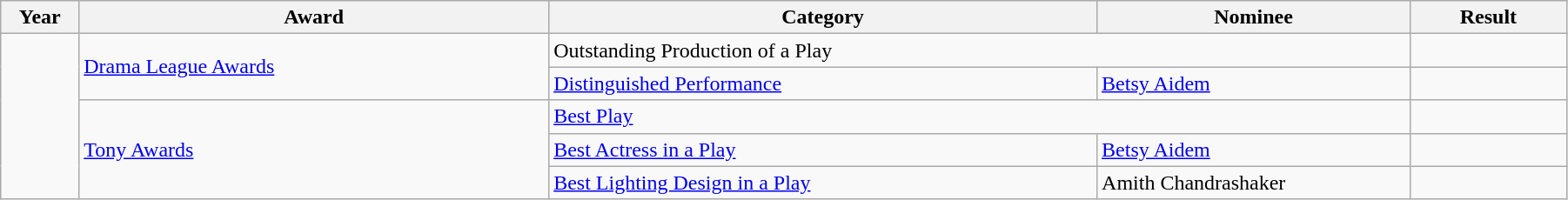<table class="wikitable" width="95%">
<tr>
<th width="5%">Year</th>
<th width="30%">Award</th>
<th width="35%">Category</th>
<th width="20%">Nominee</th>
<th width="10%">Result</th>
</tr>
<tr>
<td rowspan=5></td>
<td rowspan=2><a href='#'>Drama League Awards</a></td>
<td colspan=2>Outstanding Production of a Play</td>
<td></td>
</tr>
<tr>
<td><a href='#'>Distinguished Performance</a></td>
<td><a href='#'>Betsy Aidem</a></td>
<td></td>
</tr>
<tr>
<td rowspan=3><a href='#'>Tony Awards</a></td>
<td colspan=2><a href='#'>Best Play</a></td>
<td></td>
</tr>
<tr>
<td><a href='#'>Best Actress in a Play</a></td>
<td><a href='#'>Betsy Aidem</a></td>
<td></td>
</tr>
<tr>
<td><a href='#'>Best Lighting Design in a Play</a></td>
<td>Amith Chandrashaker</td>
<td></td>
</tr>
</table>
